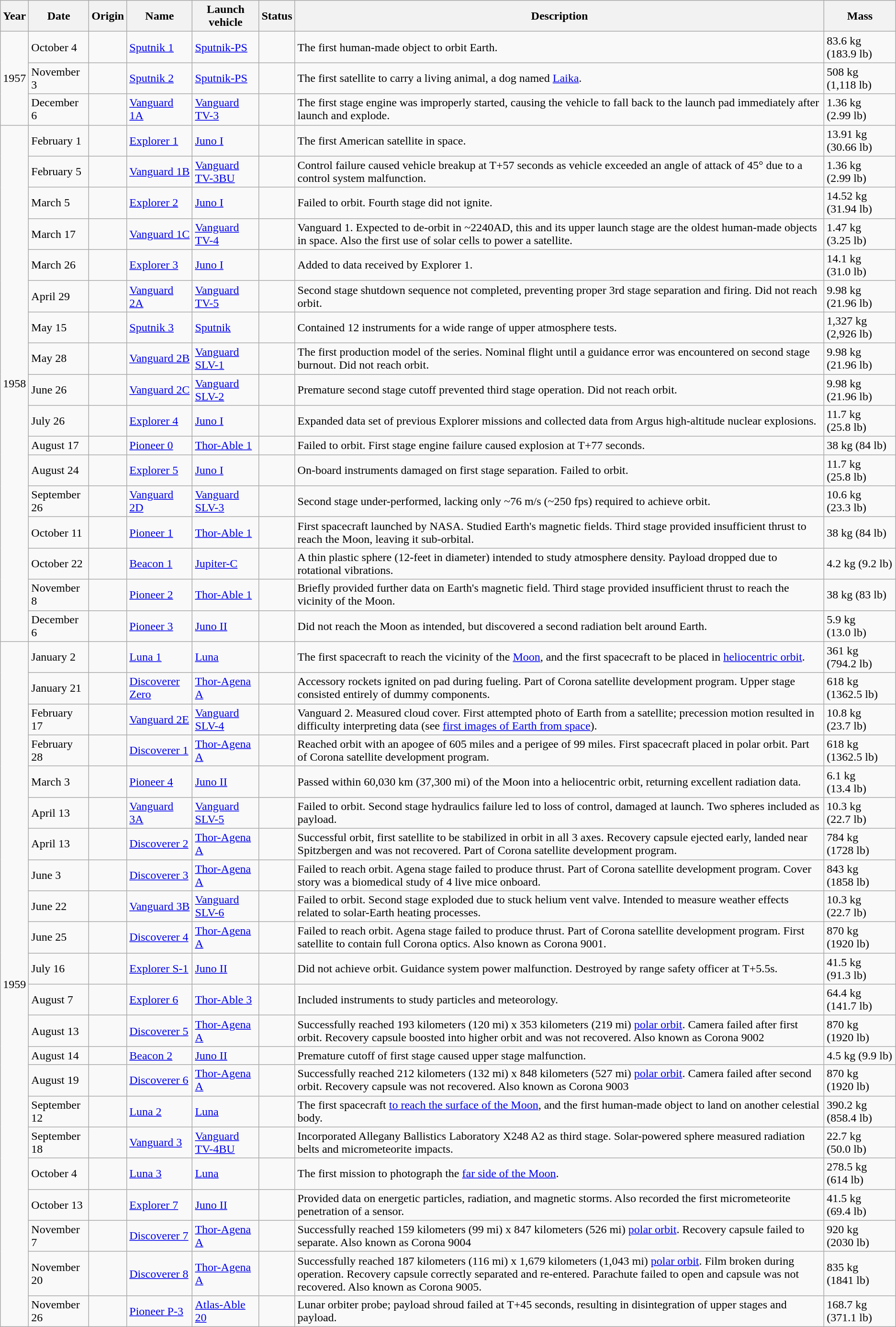<table class="wikitable sortable mw-collapsible">
<tr>
<th scope="col" class="unsortable">Year</th>
<th scope="col" class="unsortable">Date</th>
<th scope="col">Origin</th>
<th scope="col">Name</th>
<th scope="col" class="unsortable">Launch vehicle</th>
<th scope="col">Status</th>
<th scope="col" class="unsortable">Description</th>
<th scope="col">Mass</th>
</tr>
<tr>
<td rowspan="3">1957</td>
<td>October 4</td>
<td></td>
<td><a href='#'>Sputnik 1</a></td>
<td><a href='#'>Sputnik-PS</a></td>
<td></td>
<td>The first human-made object to orbit Earth.</td>
<td>83.6 kg (183.9 lb)</td>
</tr>
<tr>
<td>November 3</td>
<td></td>
<td><a href='#'>Sputnik 2</a></td>
<td><a href='#'>Sputnik-PS</a></td>
<td></td>
<td>The first satellite to carry a living animal, a dog named <a href='#'>Laika</a>.</td>
<td>508 kg (1,118 lb)</td>
</tr>
<tr>
<td>December 6</td>
<td></td>
<td><a href='#'>Vanguard 1A</a></td>
<td><a href='#'>Vanguard TV-3</a></td>
<td></td>
<td>The first stage engine was improperly started, causing the vehicle to fall back to the launch pad immediately after launch and explode.</td>
<td>1.36 kg (2.99 lb)</td>
</tr>
<tr>
<td rowspan="17">1958</td>
<td>February 1</td>
<td></td>
<td><a href='#'>Explorer 1</a></td>
<td><a href='#'>Juno I</a></td>
<td></td>
<td>The first American satellite in space.</td>
<td>13.91 kg (30.66 lb)</td>
</tr>
<tr>
<td>February 5</td>
<td></td>
<td><a href='#'>Vanguard 1B</a></td>
<td><a href='#'>Vanguard TV-3BU</a></td>
<td></td>
<td>Control failure caused vehicle breakup at T+57 seconds as vehicle exceeded an angle of attack of 45° due to a control system malfunction.</td>
<td>1.36 kg (2.99 lb)</td>
</tr>
<tr>
<td>March 5</td>
<td></td>
<td><a href='#'>Explorer 2</a></td>
<td><a href='#'>Juno I</a></td>
<td></td>
<td>Failed to orbit. Fourth stage did not ignite.</td>
<td>14.52 kg (31.94 lb)</td>
</tr>
<tr>
<td>March 17</td>
<td></td>
<td><a href='#'>Vanguard 1C</a></td>
<td><a href='#'>Vanguard TV-4</a></td>
<td></td>
<td>Vanguard 1. Expected to de-orbit in ~2240AD, this and its upper launch stage are the oldest human-made objects in space. Also the first use of solar cells to power a satellite.</td>
<td>1.47 kg (3.25 lb)</td>
</tr>
<tr>
<td>March 26</td>
<td></td>
<td><a href='#'>Explorer 3</a></td>
<td><a href='#'>Juno I</a></td>
<td></td>
<td>Added to data received by Explorer 1.</td>
<td>14.1 kg (31.0 lb)</td>
</tr>
<tr>
<td>April 29</td>
<td></td>
<td><a href='#'>Vanguard 2A</a></td>
<td><a href='#'>Vanguard TV-5</a></td>
<td></td>
<td>Second stage shutdown sequence not completed, preventing proper 3rd stage separation and firing. Did not reach orbit.</td>
<td>9.98 kg (21.96 lb)</td>
</tr>
<tr>
<td>May 15</td>
<td></td>
<td><a href='#'>Sputnik 3</a></td>
<td><a href='#'>Sputnik</a></td>
<td></td>
<td>Contained 12 instruments for a wide range of upper atmosphere tests.</td>
<td>1,327 kg (2,926 lb)</td>
</tr>
<tr>
<td>May 28</td>
<td></td>
<td><a href='#'>Vanguard 2B</a></td>
<td><a href='#'>Vanguard SLV-1</a></td>
<td></td>
<td>The first production model of the series. Nominal flight until a guidance error was encountered on second stage burnout. Did not reach orbit.</td>
<td>9.98 kg (21.96 lb)</td>
</tr>
<tr>
<td>June 26</td>
<td></td>
<td><a href='#'>Vanguard 2C</a></td>
<td><a href='#'>Vanguard SLV-2</a></td>
<td></td>
<td>Premature second stage cutoff prevented third stage operation. Did not reach orbit.</td>
<td>9.98 kg (21.96 lb)</td>
</tr>
<tr>
<td>July 26</td>
<td></td>
<td><a href='#'>Explorer 4</a></td>
<td><a href='#'>Juno I</a></td>
<td></td>
<td>Expanded data set of previous Explorer missions and collected data from Argus high-altitude nuclear explosions.</td>
<td>11.7 kg (25.8 lb)</td>
</tr>
<tr>
<td>August 17</td>
<td></td>
<td><a href='#'>Pioneer 0</a></td>
<td><a href='#'>Thor-Able 1</a></td>
<td></td>
<td>Failed to orbit. First stage engine failure caused explosion at T+77 seconds.</td>
<td>38 kg (84 lb)</td>
</tr>
<tr>
<td>August 24</td>
<td></td>
<td><a href='#'>Explorer 5</a></td>
<td><a href='#'>Juno I</a></td>
<td></td>
<td>On-board instruments damaged on first stage separation. Failed to orbit.</td>
<td>11.7 kg (25.8 lb)</td>
</tr>
<tr>
<td>September 26</td>
<td></td>
<td><a href='#'>Vanguard 2D</a></td>
<td><a href='#'>Vanguard SLV-3</a></td>
<td></td>
<td>Second stage under-performed, lacking only ~76 m/s (~250 fps) required to achieve orbit.</td>
<td>10.6 kg (23.3 lb)</td>
</tr>
<tr>
<td>October 11</td>
<td></td>
<td><a href='#'>Pioneer 1</a></td>
<td><a href='#'>Thor-Able 1</a></td>
<td></td>
<td>First spacecraft launched by NASA. Studied Earth's magnetic fields. Third stage provided insufficient thrust to reach the Moon, leaving it sub-orbital.</td>
<td>38 kg (84 lb)</td>
</tr>
<tr>
<td>October 22</td>
<td></td>
<td><a href='#'>Beacon 1</a></td>
<td><a href='#'>Jupiter-C</a></td>
<td></td>
<td>A thin plastic sphere (12-feet in diameter) intended to study atmosphere density. Payload dropped due to rotational vibrations.</td>
<td>4.2 kg (9.2 lb)</td>
</tr>
<tr>
<td>November 8</td>
<td></td>
<td><a href='#'>Pioneer 2</a></td>
<td><a href='#'>Thor-Able 1</a></td>
<td></td>
<td>Briefly provided further data on Earth's magnetic field. Third stage provided insufficient thrust to reach the vicinity of the Moon.</td>
<td>38 kg (83 lb)</td>
</tr>
<tr>
<td>December 6</td>
<td></td>
<td><a href='#'>Pioneer 3</a></td>
<td><a href='#'>Juno II</a></td>
<td></td>
<td>Did not reach the Moon as intended, but discovered a second radiation belt around Earth.</td>
<td>5.9 kg (13.0 lb)</td>
</tr>
<tr>
<td rowspan="23">1959</td>
<td>January 2</td>
<td></td>
<td><a href='#'>Luna 1</a></td>
<td><a href='#'>Luna</a></td>
<td></td>
<td>The first spacecraft to reach the vicinity of the <a href='#'>Moon</a>, and the first spacecraft to be placed in <a href='#'>heliocentric orbit</a>.</td>
<td>361 kg (794.2 lb)</td>
</tr>
<tr>
<td>January 21</td>
<td></td>
<td><a href='#'>Discoverer Zero</a></td>
<td><a href='#'>Thor-Agena A</a></td>
<td></td>
<td>Accessory rockets ignited on pad during fueling. Part of Corona satellite development program. Upper stage consisted entirely of dummy components.</td>
<td>618 kg (1362.5 lb)</td>
</tr>
<tr>
<td>February 17</td>
<td></td>
<td><a href='#'>Vanguard 2E</a></td>
<td><a href='#'>Vanguard SLV-4</a></td>
<td></td>
<td>Vanguard 2. Measured cloud cover. First attempted photo of Earth from a satellite; precession motion resulted in difficulty interpreting data (see <a href='#'>first images of Earth from space</a>).</td>
<td>10.8 kg (23.7 lb)</td>
</tr>
<tr>
<td>February 28</td>
<td></td>
<td><a href='#'>Discoverer 1</a></td>
<td><a href='#'>Thor-Agena A</a></td>
<td></td>
<td>Reached orbit with an apogee of 605 miles and a perigee of 99 miles. First spacecraft placed in polar orbit. Part of Corona satellite development program.</td>
<td>618 kg (1362.5 lb)</td>
</tr>
<tr>
<td>March 3</td>
<td></td>
<td><a href='#'>Pioneer 4</a></td>
<td><a href='#'>Juno II</a></td>
<td></td>
<td>Passed within 60,030 km (37,300 mi) of the Moon into a heliocentric orbit, returning excellent radiation data.</td>
<td>6.1 kg (13.4 lb)</td>
</tr>
<tr>
<td>April 13</td>
<td></td>
<td><a href='#'>Vanguard 3A</a></td>
<td><a href='#'>Vanguard SLV-5</a></td>
<td></td>
<td>Failed to orbit. Second stage hydraulics failure led to loss of control, damaged at launch. Two spheres included as payload.</td>
<td>10.3 kg (22.7 lb)</td>
</tr>
<tr>
<td>April 13</td>
<td></td>
<td><a href='#'>Discoverer 2</a></td>
<td><a href='#'>Thor-Agena A</a></td>
<td></td>
<td>Successful orbit, first satellite to be stabilized in orbit in all 3 axes. Recovery capsule ejected early, landed near Spitzbergen and was not recovered. Part of Corona satellite development program.</td>
<td>784 kg (1728 lb)</td>
</tr>
<tr>
<td>June 3</td>
<td></td>
<td><a href='#'>Discoverer 3</a></td>
<td><a href='#'>Thor-Agena A</a></td>
<td></td>
<td>Failed to reach orbit. Agena stage failed to produce thrust. Part of Corona satellite development program.  Cover story was a biomedical study of 4 live mice onboard.</td>
<td>843 kg (1858 lb)</td>
</tr>
<tr>
<td>June 22</td>
<td></td>
<td><a href='#'>Vanguard 3B</a></td>
<td><a href='#'>Vanguard SLV-6</a></td>
<td></td>
<td>Failed to orbit. Second stage exploded due to stuck helium vent valve. Intended to measure weather effects related to solar-Earth heating processes.</td>
<td>10.3 kg (22.7 lb)</td>
</tr>
<tr>
<td>June 25</td>
<td></td>
<td><a href='#'>Discoverer 4</a></td>
<td><a href='#'>Thor-Agena A</a></td>
<td></td>
<td>Failed to reach orbit. Agena stage failed to produce thrust.  Part of Corona satellite development program. First satellite to contain full Corona optics. Also known as Corona 9001.</td>
<td>870 kg (1920 lb)</td>
</tr>
<tr>
<td>July 16</td>
<td></td>
<td><a href='#'>Explorer S-1</a></td>
<td><a href='#'>Juno II</a></td>
<td></td>
<td>Did not achieve orbit. Guidance system power malfunction. Destroyed by range safety officer at T+5.5s.</td>
<td>41.5 kg (91.3 lb)</td>
</tr>
<tr>
<td>August 7</td>
<td></td>
<td><a href='#'>Explorer 6</a></td>
<td><a href='#'>Thor-Able 3</a></td>
<td></td>
<td>Included instruments to study particles and meteorology.</td>
<td>64.4 kg (141.7 lb)</td>
</tr>
<tr>
<td>August 13</td>
<td></td>
<td><a href='#'>Discoverer 5</a></td>
<td><a href='#'>Thor-Agena A</a></td>
<td></td>
<td>Successfully reached 193 kilometers (120 mi) x 353 kilometers (219 mi) <a href='#'>polar orbit</a>. Camera failed after first orbit. Recovery capsule boosted into higher orbit and was not recovered. Also known as Corona 9002</td>
<td>870 kg (1920 lb)</td>
</tr>
<tr>
<td>August 14</td>
<td></td>
<td><a href='#'>Beacon 2</a></td>
<td><a href='#'>Juno II</a></td>
<td></td>
<td>Premature cutoff of first stage caused upper stage malfunction.</td>
<td>4.5 kg (9.9 lb)</td>
</tr>
<tr>
<td>August 19</td>
<td></td>
<td><a href='#'>Discoverer 6</a></td>
<td><a href='#'>Thor-Agena A</a></td>
<td></td>
<td>Successfully reached 212 kilometers (132 mi) x 848 kilometers (527 mi) <a href='#'>polar orbit</a>. Camera failed after second orbit. Recovery capsule was not recovered. Also known as Corona 9003</td>
<td>870 kg (1920 lb)</td>
</tr>
<tr>
<td>September 12</td>
<td></td>
<td><a href='#'>Luna 2</a></td>
<td><a href='#'>Luna</a></td>
<td></td>
<td>The first spacecraft <a href='#'>to reach the surface of the Moon</a>, and the first human-made object to land on another celestial body.</td>
<td>390.2 kg (858.4 lb)</td>
</tr>
<tr>
<td>September 18</td>
<td></td>
<td><a href='#'>Vanguard 3</a></td>
<td><a href='#'>Vanguard TV-4BU</a></td>
<td></td>
<td>Incorporated Allegany Ballistics Laboratory X248 A2 as third stage. Solar-powered sphere measured radiation belts and micrometeorite impacts.</td>
<td>22.7 kg (50.0 lb)</td>
</tr>
<tr>
<td>October 4</td>
<td></td>
<td><a href='#'>Luna 3</a></td>
<td><a href='#'>Luna</a></td>
<td></td>
<td>The first mission to photograph the <a href='#'>far side of the Moon</a>.</td>
<td>278.5 kg (614 lb)</td>
</tr>
<tr>
<td>October 13</td>
<td></td>
<td><a href='#'>Explorer 7</a></td>
<td><a href='#'>Juno II</a></td>
<td></td>
<td>Provided data on energetic particles, radiation, and magnetic storms. Also recorded the first micrometeorite penetration of a sensor.</td>
<td>41.5 kg (69.4 lb)</td>
</tr>
<tr>
<td>November 7</td>
<td></td>
<td><a href='#'>Discoverer 7</a></td>
<td><a href='#'>Thor-Agena A</a></td>
<td></td>
<td>Successfully reached 159 kilometers (99 mi) x 847 kilometers (526 mi) <a href='#'>polar orbit</a>. Recovery capsule failed to separate. Also known as Corona 9004</td>
<td>920 kg (2030 lb)</td>
</tr>
<tr>
<td>November 20</td>
<td></td>
<td><a href='#'>Discoverer 8</a></td>
<td><a href='#'>Thor-Agena A</a></td>
<td></td>
<td>Successfully reached 187 kilometers (116 mi) x 1,679 kilometers (1,043 mi) <a href='#'>polar orbit</a>. Film broken during operation. Recovery capsule correctly separated and re-entered. Parachute failed to open and capsule was not recovered. Also known as Corona 9005.</td>
<td>835 kg (1841 lb)</td>
</tr>
<tr>
<td>November 26</td>
<td></td>
<td><a href='#'>Pioneer P-3</a></td>
<td><a href='#'>Atlas-Able 20</a></td>
<td></td>
<td>Lunar orbiter probe; payload shroud failed at T+45 seconds, resulting in disintegration of upper stages and payload.</td>
<td>168.7 kg (371.1 lb)</td>
</tr>
</table>
